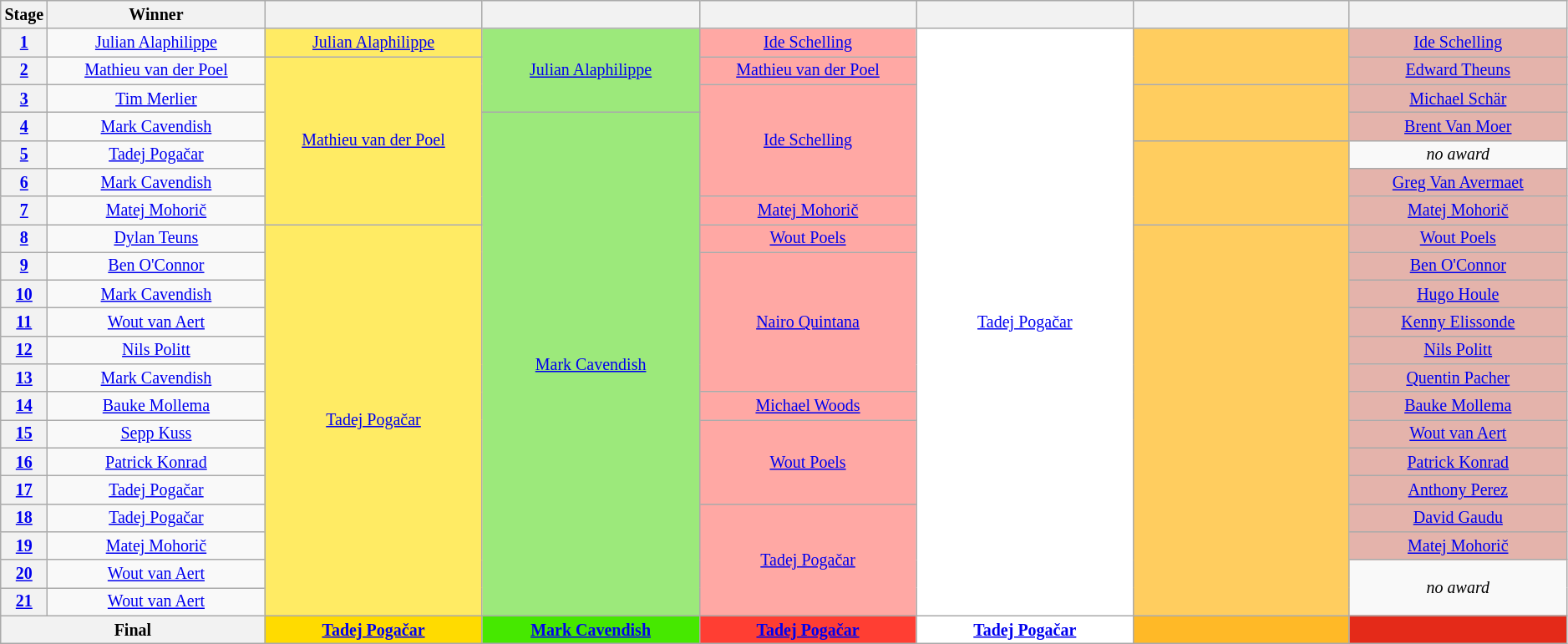<table class="wikitable" style="text-align: center; font-size:smaller;">
<tr>
<th scope="col" style="width:1%;">Stage</th>
<th scope="col" style="width:14%;">Winner</th>
<th scope="col" style="width:14%;"></th>
<th scope="col" style="width:14%;"></th>
<th scope="col" style="width:14%;"></th>
<th scope="col" style="width:14%;"></th>
<th scope="col" style="width:14%;"></th>
<th scope="col" style="width:14%;"></th>
</tr>
<tr>
<th><a href='#'>1</a></th>
<td><a href='#'>Julian Alaphilippe</a></td>
<td style="background:#FFEB64;"><a href='#'>Julian Alaphilippe</a></td>
<td style="background:#9CE97B;" rowspan="3"><a href='#'>Julian Alaphilippe</a></td>
<td style="background:#FFA8A4;"><a href='#'>Ide Schelling</a></td>
<td style="background:white;" rowspan="21"><a href='#'>Tadej Pogačar</a></td>
<td style="background:#FFCD5F;" rowspan="2"></td>
<td style="background:#E4B3AB;"><a href='#'>Ide Schelling</a></td>
</tr>
<tr>
<th><a href='#'>2</a></th>
<td><a href='#'>Mathieu van der Poel</a></td>
<td style="background:#FFEB64;" rowspan="6"><a href='#'>Mathieu van der Poel</a></td>
<td style="background:#FFA8A4;"><a href='#'>Mathieu van der Poel</a></td>
<td style="background:#E4B3AB;"><a href='#'>Edward Theuns</a></td>
</tr>
<tr>
<th><a href='#'>3</a></th>
<td><a href='#'>Tim Merlier</a></td>
<td style="background:#FFA8A4;" rowspan="4"><a href='#'>Ide Schelling</a></td>
<td style="background:#FFCD5F;" rowspan="2"></td>
<td style="background:#E4B3AB;"><a href='#'>Michael Schär</a></td>
</tr>
<tr>
<th><a href='#'>4</a></th>
<td><a href='#'>Mark Cavendish</a></td>
<td style="background:#9CE97B;" rowspan="18"><a href='#'>Mark Cavendish</a></td>
<td style="background:#E4B3AB;"><a href='#'>Brent Van Moer</a></td>
</tr>
<tr>
<th><a href='#'>5</a></th>
<td><a href='#'>Tadej Pogačar</a></td>
<td style="background:#FFCD5F;" rowspan="3"></td>
<td><em>no award</em></td>
</tr>
<tr>
<th><a href='#'>6</a></th>
<td><a href='#'>Mark Cavendish</a></td>
<td style="background:#E4B3AB;"><a href='#'>Greg Van Avermaet</a></td>
</tr>
<tr>
<th><a href='#'>7</a></th>
<td><a href='#'>Matej Mohorič</a></td>
<td style="background:#FFA8A4;"><a href='#'>Matej Mohorič</a></td>
<td style="background:#E4B3AB;"><a href='#'>Matej Mohorič</a></td>
</tr>
<tr>
<th><a href='#'>8</a></th>
<td><a href='#'>Dylan Teuns</a></td>
<td style="background:#FFEB64;" rowspan="14"><a href='#'>Tadej Pogačar</a></td>
<td style="background:#FFA8A4;"><a href='#'>Wout Poels</a></td>
<td style="background:#FFCD5F;" rowspan="14"></td>
<td style="background:#E4B3AB;"><a href='#'>Wout Poels</a></td>
</tr>
<tr>
<th><a href='#'>9</a></th>
<td><a href='#'>Ben O'Connor</a></td>
<td style="background:#FFA8A4;" rowspan="5"><a href='#'>Nairo Quintana</a></td>
<td style="background:#E4B3AB;"><a href='#'>Ben O'Connor</a></td>
</tr>
<tr>
<th><a href='#'>10</a></th>
<td><a href='#'>Mark Cavendish</a></td>
<td style="background:#E4B3AB;"><a href='#'>Hugo Houle</a></td>
</tr>
<tr>
<th><a href='#'>11</a></th>
<td><a href='#'>Wout van Aert</a></td>
<td style="background:#E4B3AB;"><a href='#'>Kenny Elissonde</a></td>
</tr>
<tr>
<th><a href='#'>12</a></th>
<td><a href='#'>Nils Politt</a></td>
<td style="background:#E4B3AB;"><a href='#'>Nils Politt</a></td>
</tr>
<tr>
<th><a href='#'>13</a></th>
<td><a href='#'>Mark Cavendish</a></td>
<td style="background:#E4B3AB;"><a href='#'>Quentin Pacher</a></td>
</tr>
<tr>
<th><a href='#'>14</a></th>
<td><a href='#'>Bauke Mollema</a></td>
<td style="background:#FFA8A4;"><a href='#'>Michael Woods</a></td>
<td style="background:#E4B3AB;"><a href='#'>Bauke Mollema</a></td>
</tr>
<tr>
<th><a href='#'>15</a></th>
<td><a href='#'>Sepp Kuss</a></td>
<td style="background:#FFA8A4;" rowspan="3"><a href='#'>Wout Poels</a></td>
<td style="background:#E4B3AB;"><a href='#'>Wout van Aert</a></td>
</tr>
<tr>
<th><a href='#'>16</a></th>
<td><a href='#'>Patrick Konrad</a></td>
<td style="background:#E4B3AB;"><a href='#'>Patrick Konrad</a></td>
</tr>
<tr>
<th><a href='#'>17</a></th>
<td><a href='#'>Tadej Pogačar</a></td>
<td style="background:#E4B3AB;"><a href='#'>Anthony Perez</a></td>
</tr>
<tr>
<th><a href='#'>18</a></th>
<td><a href='#'>Tadej Pogačar</a></td>
<td style="background:#FFA8A4;" rowspan="4"><a href='#'>Tadej Pogačar</a></td>
<td style="background:#E4B3AB;"><a href='#'>David Gaudu</a></td>
</tr>
<tr>
<th><a href='#'>19</a></th>
<td><a href='#'>Matej Mohorič</a></td>
<td style="background:#E4B3AB;"><a href='#'>Matej Mohorič</a></td>
</tr>
<tr>
<th><a href='#'>20</a></th>
<td><a href='#'>Wout van Aert</a></td>
<td rowspan="2"><em>no award</em></td>
</tr>
<tr>
<th><a href='#'>21</a></th>
<td><a href='#'>Wout van Aert</a></td>
</tr>
<tr>
<th colspan="2">Final</th>
<th style="background:#FFDB00;"><a href='#'>Tadej Pogačar</a></th>
<th style="background:#46E800;"><a href='#'>Mark Cavendish</a></th>
<th style="background:#FF3E33;"><a href='#'>Tadej Pogačar</a></th>
<th style="background:white;"><a href='#'>Tadej Pogačar</a></th>
<th style="background:#FFB927;"></th>
<th style="background:#E42A19;"></th>
</tr>
</table>
